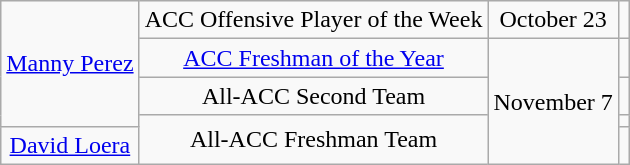<table class="wikitable sortable" style="text-align: center">
<tr>
<td rowspan="4"><a href='#'>Manny Perez</a></td>
<td>ACC Offensive Player of the Week</td>
<td>October 23</td>
<td></td>
</tr>
<tr>
<td><a href='#'>ACC Freshman of the Year</a></td>
<td rowspan="4">November 7</td>
<td></td>
</tr>
<tr>
<td>All-ACC Second Team</td>
<td></td>
</tr>
<tr>
<td rowspan="2">All-ACC Freshman Team</td>
<td></td>
</tr>
<tr>
<td><a href='#'>David Loera</a></td>
<td></td>
</tr>
</table>
